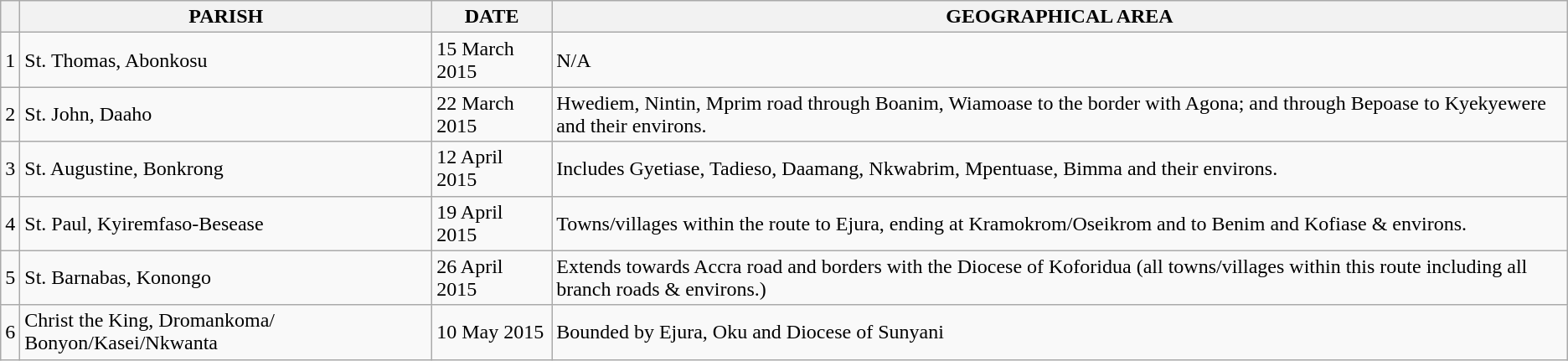<table class="wikitable">
<tr>
<th></th>
<th>PARISH</th>
<th>DATE</th>
<th>GEOGRAPHICAL AREA</th>
</tr>
<tr>
<td>1</td>
<td>St. Thomas, Abonkosu</td>
<td>15 March 2015</td>
<td>N/A</td>
</tr>
<tr>
<td>2</td>
<td>St. John, Daaho</td>
<td>22 March 2015</td>
<td>Hwediem, Nintin, Mprim road through Boanim, Wiamoase to the border with Agona; and through Bepoase to Kyekyewere and their environs.</td>
</tr>
<tr>
<td>3</td>
<td>St. Augustine, Bonkrong</td>
<td>12 April 2015</td>
<td>Includes Gyetiase, Tadieso, Daamang, Nkwabrim, Mpentuase, Bimma and their environs.</td>
</tr>
<tr>
<td>4</td>
<td>St. Paul, Kyiremfaso-Besease</td>
<td>19 April 2015</td>
<td>Towns/villages within the route to Ejura, ending at Kramokrom/Oseikrom and to Benim and Kofiase & environs.</td>
</tr>
<tr>
<td>5</td>
<td>St. Barnabas, Konongo</td>
<td>26 April 2015</td>
<td>Extends towards Accra road and borders with the Diocese of Koforidua (all towns/villages within this route including all branch roads & environs.)</td>
</tr>
<tr>
<td>6</td>
<td>Christ the King, Dromankoma/ Bonyon/Kasei/Nkwanta</td>
<td>10 May 2015</td>
<td>Bounded by Ejura, Oku and Diocese of Sunyani</td>
</tr>
</table>
